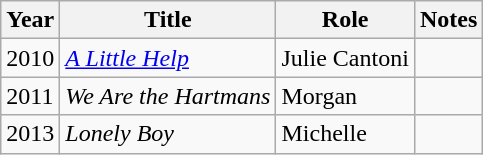<table class="wikitable sortable">
<tr>
<th>Year</th>
<th>Title</th>
<th>Role</th>
<th>Notes</th>
</tr>
<tr>
<td>2010</td>
<td><em><a href='#'>A Little Help</a></em></td>
<td>Julie Cantoni</td>
<td></td>
</tr>
<tr>
<td>2011</td>
<td><em>We Are the Hartmans</em></td>
<td>Morgan</td>
<td></td>
</tr>
<tr>
<td>2013</td>
<td><em>Lonely Boy</em></td>
<td>Michelle</td>
<td></td>
</tr>
</table>
